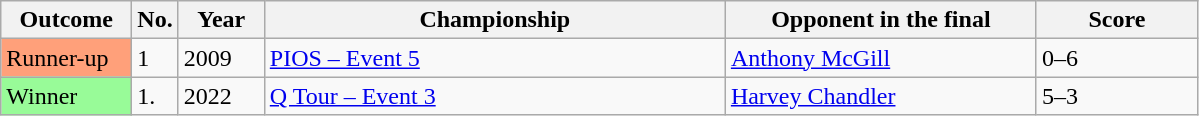<table class="sortable wikitable">
<tr>
<th width="80">Outcome</th>
<th width="20">No.</th>
<th width="50">Year</th>
<th width="300">Championship</th>
<th width="200">Opponent in the final</th>
<th width="100">Score</th>
</tr>
<tr>
<td style="background:#ffa07a;">Runner-up</td>
<td>1</td>
<td>2009</td>
<td><a href='#'>PIOS – Event 5</a></td>
<td> <a href='#'>Anthony McGill</a></td>
<td>0–6</td>
</tr>
<tr>
<td style="background:#98fb98;">Winner</td>
<td>1.</td>
<td>2022</td>
<td><a href='#'>Q Tour – Event 3</a></td>
<td> <a href='#'>Harvey Chandler</a></td>
<td>5–3</td>
</tr>
</table>
